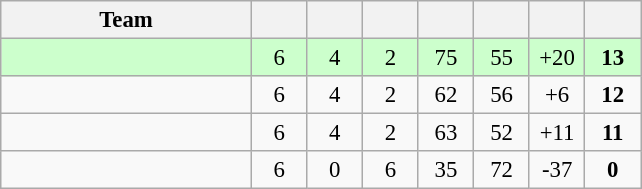<table class="wikitable" style="text-align:center;font-size:95%">
<tr>
<th width="160">Team</th>
<th width="30"></th>
<th width="30"></th>
<th width="30"></th>
<th width="30"></th>
<th width="30"></th>
<th width="30"></th>
<th width="30"></th>
</tr>
<tr bgcolor="ccffcc">
<td align="left"></td>
<td>6</td>
<td>4</td>
<td>2</td>
<td>75</td>
<td>55</td>
<td>+20</td>
<td><strong>13</strong></td>
</tr>
<tr>
<td align="left"></td>
<td>6</td>
<td>4</td>
<td>2</td>
<td>62</td>
<td>56</td>
<td>+6</td>
<td><strong>12</strong></td>
</tr>
<tr>
<td align="left"></td>
<td>6</td>
<td>4</td>
<td>2</td>
<td>63</td>
<td>52</td>
<td>+11</td>
<td><strong>11</strong></td>
</tr>
<tr>
<td align="left"></td>
<td>6</td>
<td>0</td>
<td>6</td>
<td>35</td>
<td>72</td>
<td>-37</td>
<td><strong>0</strong></td>
</tr>
</table>
